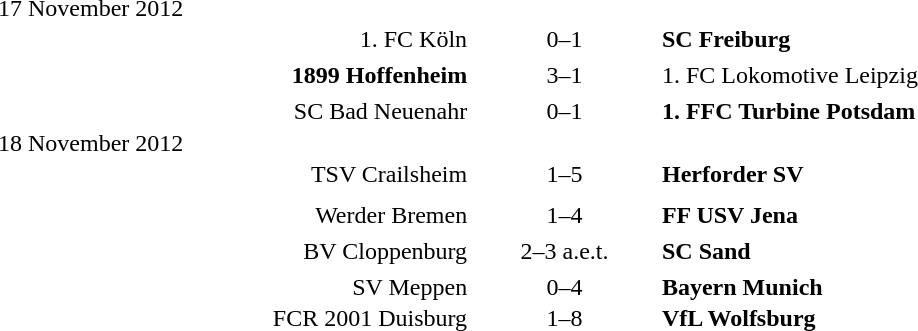<table width=100% cellspacing=1>
<tr>
<th width=25%></th>
<th width=10%></th>
<th width=25%></th>
<th></th>
</tr>
<tr>
<td>17 November 2012</td>
</tr>
<tr>
<td align=right>1. FC Köln</td>
<td align=center>0–1</td>
<td><strong>SC Freiburg</strong></td>
</tr>
<tr>
<td></td>
</tr>
<tr>
<td align=right><strong>1899 Hoffenheim</strong></td>
<td align=center>3–1</td>
<td>1. FC Lokomotive Leipzig</td>
</tr>
<tr>
<td></td>
</tr>
<tr>
<td align=right>SC Bad Neuenahr</td>
<td align=center>0–1</td>
<td><strong>1. FFC Turbine Potsdam</strong></td>
</tr>
<tr>
<td>18 November 2012</td>
</tr>
<tr>
<td align=right>TSV Crailsheim</td>
<td align=center>1–5</td>
<td><strong>Herforder SV</strong></td>
</tr>
<tr>
<td></td>
</tr>
<tr>
<td></td>
</tr>
<tr>
<td align=right>Werder Bremen</td>
<td align=center>1–4</td>
<td><strong>FF USV Jena</strong></td>
</tr>
<tr>
<td></td>
</tr>
<tr>
<td align=right>BV Cloppenburg</td>
<td align=center>2–3 a.e.t.</td>
<td><strong>SC Sand</strong></td>
</tr>
<tr>
<td></td>
</tr>
<tr>
<td align=right>SV Meppen</td>
<td align=center>0–4</td>
<td><strong>Bayern Munich</strong></td>
<td></td>
</tr>
<tr>
<td align=right>FCR 2001 Duisburg</td>
<td align=center>1–8</td>
<td><strong>VfL Wolfsburg</strong></td>
</tr>
<tr>
</tr>
</table>
